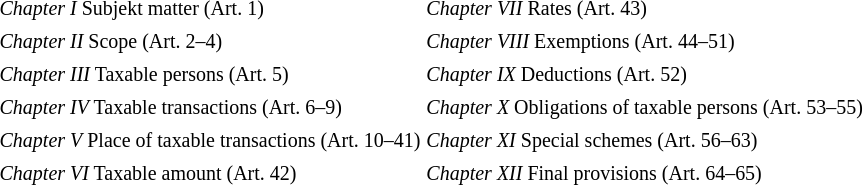<table>
<tr>
<td><small><em>Chapter I</em> Subjekt matter (Art. 1)</small></td>
<td><small><em>Chapter VII</em> Rates (Art. 43)</small></td>
</tr>
<tr>
<td><small><em>Chapter II</em> Scope (Art. 2–4)</small></td>
<td><small><em>Chapter VIII</em> Exemptions (Art. 44–51)</small></td>
</tr>
<tr>
<td><small><em>Chapter III</em> Taxable persons (Art. 5)</small></td>
<td><small><em>Chapter IX</em> Deductions (Art. 52)</small></td>
</tr>
<tr>
<td><small><em>Chapter IV</em> Taxable transactions (Art. 6–9)</small></td>
<td><small><em>Chapter X</em> Obligations of taxable persons (Art. 53–55)</small></td>
</tr>
<tr>
<td><small><em>Chapter V</em> Place of taxable transactions (Art. 10–41)</small></td>
<td><small><em>Chapter XI</em> Special schemes (Art. 56–63)</small></td>
</tr>
<tr>
<td><small><em>Chapter VI</em> Taxable amount (Art. 42)</small></td>
<td><small><em>Chapter XII</em> Final provisions (Art. 64–65)</small></td>
</tr>
</table>
